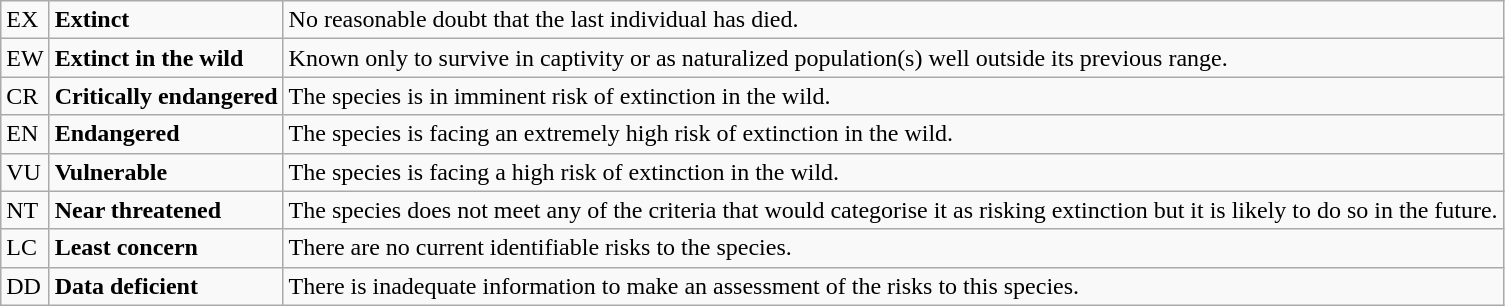<table class="wikitable" style="text-align:left">
<tr>
<td>EX</td>
<td><strong>Extinct</strong></td>
<td>No reasonable doubt that the last individual has died.</td>
</tr>
<tr>
<td>EW</td>
<td><strong>Extinct in the wild</strong></td>
<td>Known only to survive in captivity or as naturalized population(s) well outside its previous range.</td>
</tr>
<tr>
<td>CR</td>
<td><strong>Critically endangered</strong></td>
<td>The species is in imminent risk of extinction in the wild.</td>
</tr>
<tr>
<td>EN</td>
<td><strong>Endangered</strong></td>
<td>The species is facing an extremely high risk of extinction in the wild.</td>
</tr>
<tr>
<td>VU</td>
<td><strong>Vulnerable</strong></td>
<td>The species is facing a high risk of extinction in the wild.</td>
</tr>
<tr>
<td>NT</td>
<td><strong>Near threatened</strong></td>
<td>The species does not meet any of the criteria that would categorise it as risking extinction but it is likely to do so in the future.</td>
</tr>
<tr>
<td>LC</td>
<td><strong>Least concern</strong></td>
<td>There are no current identifiable risks to the species.</td>
</tr>
<tr>
<td>DD</td>
<td><strong>Data deficient</strong></td>
<td>There is inadequate information to make an assessment of the risks to this species.</td>
</tr>
</table>
